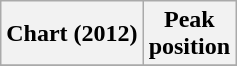<table class="wikitable plainrowheaders" style="text-align:center;">
<tr>
<th scope="col">Chart (2012)</th>
<th scope="col">Peak<br>position</th>
</tr>
<tr>
</tr>
</table>
